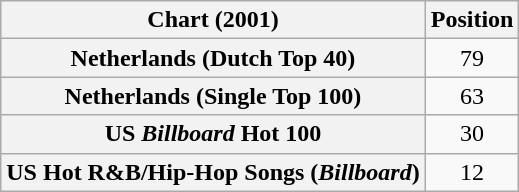<table class="wikitable sortable plainrowheaders" style="text-align:center;">
<tr>
<th scope="col">Chart (2001)</th>
<th scope="col">Position</th>
</tr>
<tr>
<th scope="row">Netherlands (Dutch Top 40)</th>
<td>79</td>
</tr>
<tr>
<th scope="row">Netherlands (Single Top 100)</th>
<td>63</td>
</tr>
<tr>
<th scope="row">US <em>Billboard</em> Hot 100</th>
<td>30</td>
</tr>
<tr>
<th scope="row">US Hot R&B/Hip-Hop Songs (<em>Billboard</em>)</th>
<td>12</td>
</tr>
</table>
